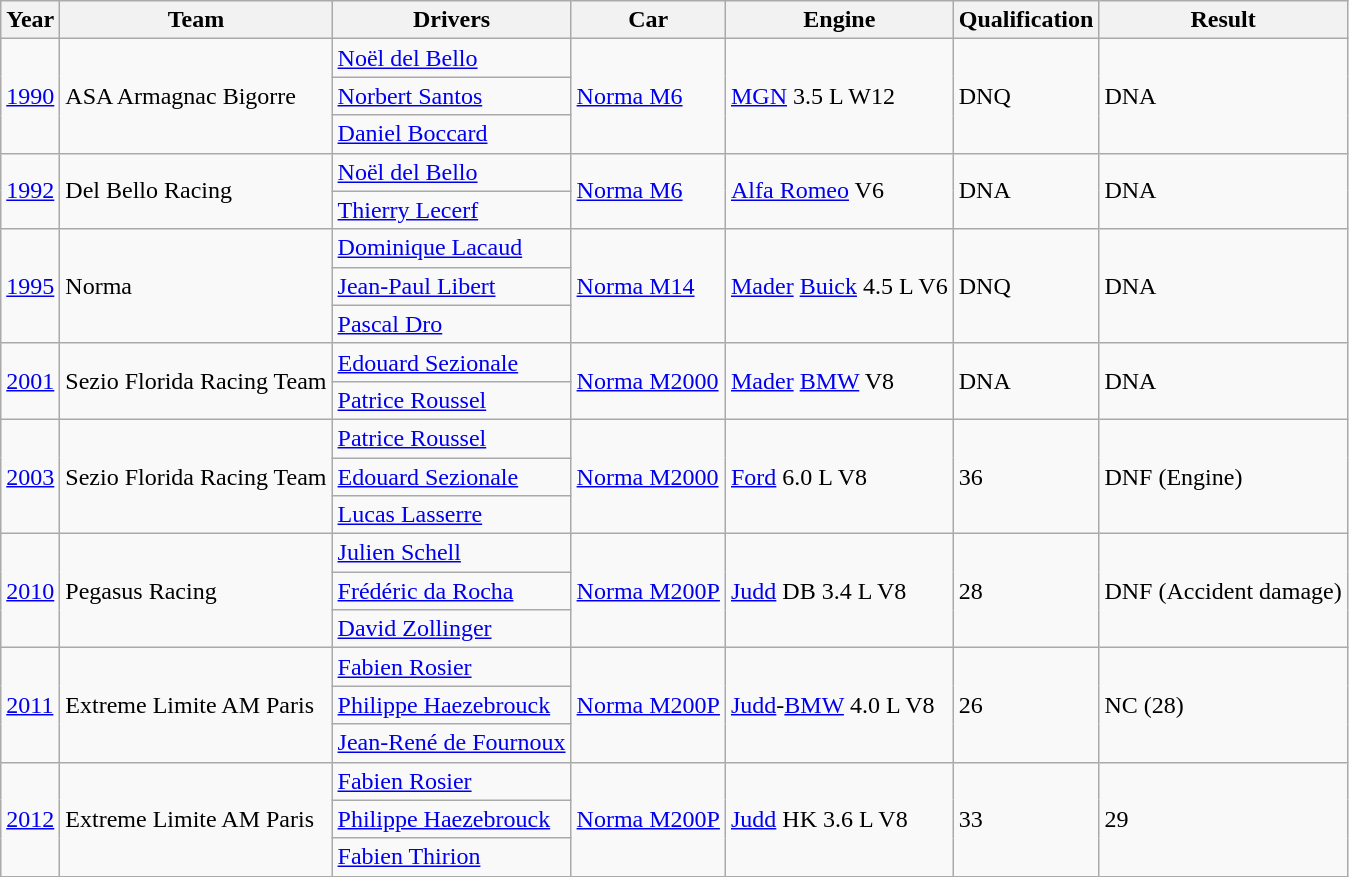<table class="wikitable">
<tr>
<th>Year</th>
<th>Team</th>
<th>Drivers</th>
<th>Car</th>
<th>Engine</th>
<th>Qualification</th>
<th>Result</th>
</tr>
<tr>
<td rowspan=3><a href='#'>1990</a></td>
<td rowspan=3> ASA Armagnac Bigorre</td>
<td> <a href='#'>Noël del Bello</a></td>
<td rowspan=3><a href='#'>Norma M6</a></td>
<td rowspan=3><a href='#'>MGN</a> 3.5 L W12</td>
<td rowspan="3">DNQ</td>
<td rowspan=3>DNA</td>
</tr>
<tr>
<td> <a href='#'>Norbert Santos</a></td>
</tr>
<tr>
<td> <a href='#'>Daniel Boccard</a></td>
</tr>
<tr>
<td rowspan=2><a href='#'>1992</a></td>
<td rowspan=2> Del Bello Racing</td>
<td> <a href='#'>Noël del Bello</a></td>
<td rowspan=2><a href='#'>Norma M6</a></td>
<td rowspan=2><a href='#'>Alfa Romeo</a> V6</td>
<td rowspan=2>DNA</td>
<td rowspan=2>DNA</td>
</tr>
<tr>
<td> <a href='#'>Thierry Lecerf</a></td>
</tr>
<tr>
<td rowspan=3><a href='#'>1995</a></td>
<td rowspan=3> Norma</td>
<td> <a href='#'>Dominique Lacaud</a></td>
<td rowspan=3><a href='#'>Norma M14</a></td>
<td rowspan=3><a href='#'>Mader</a> <a href='#'>Buick</a> 4.5 L V6</td>
<td rowspan="3">DNQ</td>
<td rowspan=3>DNA</td>
</tr>
<tr>
<td> <a href='#'>Jean-Paul Libert</a></td>
</tr>
<tr>
<td> <a href='#'>Pascal Dro</a></td>
</tr>
<tr>
<td rowspan=2><a href='#'>2001</a></td>
<td rowspan=2> Sezio Florida Racing Team</td>
<td> <a href='#'>Edouard Sezionale</a></td>
<td rowspan=2><a href='#'>Norma M2000</a></td>
<td rowspan=2><a href='#'>Mader</a> <a href='#'>BMW</a> V8</td>
<td rowspan=2>DNA</td>
<td rowspan=2>DNA</td>
</tr>
<tr>
<td> <a href='#'>Patrice Roussel</a></td>
</tr>
<tr>
<td rowspan=3><a href='#'>2003</a></td>
<td rowspan=3> Sezio Florida Racing Team</td>
<td> <a href='#'>Patrice Roussel</a></td>
<td rowspan=3><a href='#'>Norma M2000</a></td>
<td rowspan=3><a href='#'>Ford</a> 6.0 L V8</td>
<td rowspan="3">36</td>
<td rowspan=3>DNF (Engine)</td>
</tr>
<tr>
<td> <a href='#'>Edouard Sezionale</a></td>
</tr>
<tr>
<td> <a href='#'>Lucas Lasserre</a></td>
</tr>
<tr>
<td rowspan=3><a href='#'>2010</a></td>
<td rowspan=3> Pegasus Racing</td>
<td> <a href='#'>Julien Schell</a></td>
<td rowspan=3><a href='#'>Norma M200P</a></td>
<td rowspan=3><a href='#'>Judd</a> DB 3.4 L V8</td>
<td rowspan="3">28</td>
<td rowspan=3>DNF (Accident damage)</td>
</tr>
<tr>
<td> <a href='#'>Frédéric da Rocha</a></td>
</tr>
<tr>
<td> <a href='#'>David Zollinger</a></td>
</tr>
<tr>
<td rowspan=3><a href='#'>2011</a></td>
<td rowspan=3> Extreme Limite AM Paris</td>
<td> <a href='#'>Fabien Rosier</a></td>
<td rowspan=3><a href='#'>Norma M200P</a></td>
<td rowspan=3><a href='#'>Judd</a>-<a href='#'>BMW</a> 4.0 L V8</td>
<td rowspan="3">26</td>
<td rowspan=3>NC (28)</td>
</tr>
<tr>
<td> <a href='#'>Philippe Haezebrouck</a></td>
</tr>
<tr>
<td> <a href='#'>Jean-René de Fournoux</a></td>
</tr>
<tr>
<td rowspan=3><a href='#'>2012</a></td>
<td rowspan=3> Extreme Limite AM Paris</td>
<td> <a href='#'>Fabien Rosier</a></td>
<td rowspan=3><a href='#'>Norma M200P</a></td>
<td rowspan=3><a href='#'>Judd</a> HK 3.6 L V8</td>
<td rowspan="3">33</td>
<td rowspan=3>29</td>
</tr>
<tr>
<td> <a href='#'>Philippe Haezebrouck</a></td>
</tr>
<tr>
<td> <a href='#'>Fabien Thirion</a></td>
</tr>
</table>
